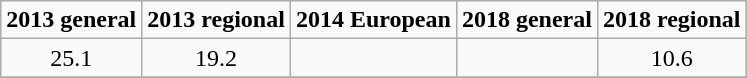<table class="wikitable" style="text-align:center">
<tr>
<td><strong>2013 general</strong></td>
<td><strong>2013 regional</strong></td>
<td><strong>2014 European</strong></td>
<td><strong>2018 general</strong></td>
<td><strong>2018 regional</strong></td>
</tr>
<tr>
<td>25.1</td>
<td>19.2</td>
<td></td>
<td></td>
<td>10.6</td>
</tr>
<tr>
</tr>
</table>
